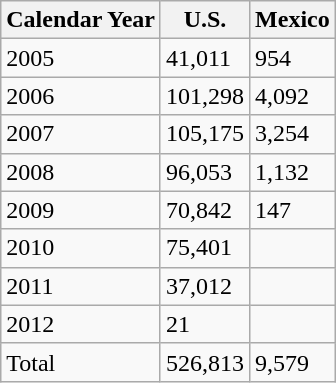<table class="wikitable">
<tr>
<th>Calendar Year</th>
<th>U.S.</th>
<th>Mexico</th>
</tr>
<tr>
<td>2005</td>
<td>41,011</td>
<td>954</td>
</tr>
<tr>
<td>2006</td>
<td>101,298</td>
<td>4,092</td>
</tr>
<tr>
<td>2007</td>
<td>105,175</td>
<td>3,254</td>
</tr>
<tr>
<td>2008</td>
<td>96,053</td>
<td>1,132</td>
</tr>
<tr>
<td>2009</td>
<td>70,842</td>
<td>147</td>
</tr>
<tr>
<td>2010</td>
<td>75,401</td>
<td></td>
</tr>
<tr>
<td>2011</td>
<td>37,012</td>
<td></td>
</tr>
<tr>
<td>2012</td>
<td>21</td>
<td></td>
</tr>
<tr>
<td>Total</td>
<td>526,813</td>
<td>9,579</td>
</tr>
</table>
